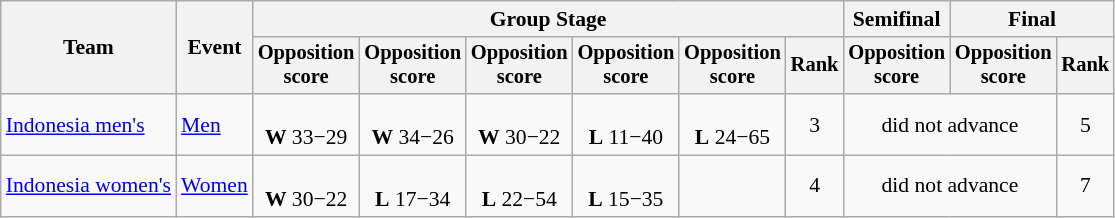<table class=wikitable style=font-size:90%;text-align:center>
<tr>
<th rowspan=2>Team</th>
<th rowspan=2>Event</th>
<th colspan=6>Group Stage</th>
<th>Semifinal</th>
<th colspan=2>Final</th>
</tr>
<tr style="font-size:95%">
<th>Opposition<br> score</th>
<th>Opposition<br> score</th>
<th>Opposition<br> score</th>
<th>Opposition<br> score</th>
<th>Opposition<br> score</th>
<th>Rank</th>
<th>Opposition<br> score</th>
<th>Opposition<br> score</th>
<th>Rank</th>
</tr>
<tr>
<td align=left><a href='#'>Indonesia men's</a></td>
<td align=left><a href='#'>Men</a></td>
<td><br><strong>W</strong> 33−29</td>
<td><br><strong>W</strong> 34−26</td>
<td><br><strong>W</strong> 30−22</td>
<td><br><strong>L</strong> 11−40</td>
<td><br><strong>L</strong> 24−65</td>
<td>3</td>
<td colspan=2>did not advance</td>
<td>5</td>
</tr>
<tr>
<td align=left><a href='#'>Indonesia women's</a></td>
<td align=left><a href='#'>Women</a></td>
<td><br><strong>W</strong> 30−22</td>
<td><br><strong>L</strong> 17−34</td>
<td><br><strong>L</strong> 22−54</td>
<td><br><strong>L</strong> 15−35</td>
<td></td>
<td>4</td>
<td colspan=2>did not advance</td>
<td>7</td>
</tr>
</table>
